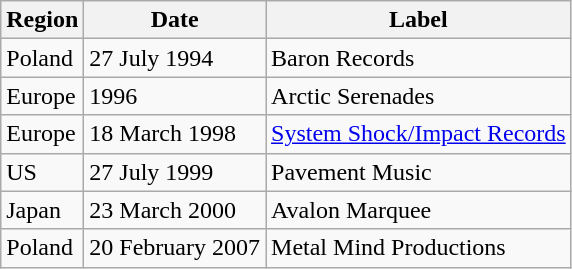<table class="wikitable plainrowheaders">
<tr>
<th scope="col">Region</th>
<th scope="col">Date</th>
<th scope="col">Label</th>
</tr>
<tr>
<td>Poland</td>
<td>27 July 1994</td>
<td>Baron Records</td>
</tr>
<tr>
<td>Europe</td>
<td>1996</td>
<td>Arctic Serenades</td>
</tr>
<tr>
<td>Europe</td>
<td>18 March 1998</td>
<td><a href='#'>System Shock/Impact Records</a></td>
</tr>
<tr>
<td>US</td>
<td>27 July 1999</td>
<td>Pavement Music</td>
</tr>
<tr>
<td>Japan</td>
<td>23 March 2000</td>
<td>Avalon Marquee</td>
</tr>
<tr>
<td>Poland</td>
<td>20 February 2007</td>
<td>Metal Mind Productions</td>
</tr>
</table>
